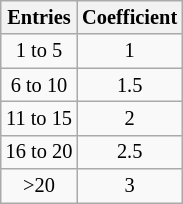<table class="wikitable" style="font-size:85%; text-align:center">
<tr>
<th>Entries</th>
<th>Coefficient</th>
</tr>
<tr>
<td>1 to 5</td>
<td>1</td>
</tr>
<tr>
<td>6 to 10</td>
<td>1.5</td>
</tr>
<tr>
<td>11 to 15</td>
<td>2</td>
</tr>
<tr>
<td>16 to 20</td>
<td>2.5</td>
</tr>
<tr>
<td>>20</td>
<td>3</td>
</tr>
</table>
